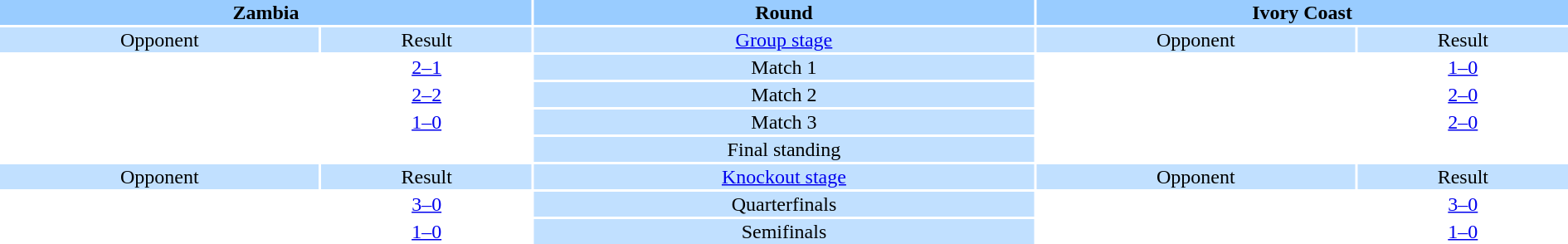<table style="width:100%; text-align:center;">
<tr style="vertical-align:top; background:#9cf;">
<th colspan=2 style="width:1*">Zambia</th>
<th>Round</th>
<th colspan=2 style="width:1*">Ivory Coast</th>
</tr>
<tr style="vertical-align:top; background:#c1e0ff;">
<td>Opponent</td>
<td>Result</td>
<td><a href='#'>Group stage</a></td>
<td>Opponent</td>
<td>Result</td>
</tr>
<tr>
<td align=left></td>
<td><a href='#'>2–1</a></td>
<td style="background:#c1e0ff;">Match 1</td>
<td align=left></td>
<td><a href='#'>1–0</a></td>
</tr>
<tr>
<td align=left></td>
<td><a href='#'>2–2</a></td>
<td style="background:#c1e0ff;">Match 2</td>
<td align=left></td>
<td><a href='#'>2–0</a></td>
</tr>
<tr>
<td align=left></td>
<td><a href='#'>1–0</a></td>
<td style="background:#c1e0ff;">Match 3</td>
<td align=left></td>
<td><a href='#'>2–0</a></td>
</tr>
<tr>
<td colspan="2" style="text-align:center;"><br></td>
<td style="background:#c1e0ff;">Final standing</td>
<td colspan="2" style="text-align:center;"><br></td>
</tr>
<tr style="vertical-align:top; background:#c1e0ff;">
<td>Opponent</td>
<td>Result</td>
<td><a href='#'>Knockout stage</a></td>
<td>Opponent</td>
<td>Result</td>
</tr>
<tr>
<td align=left></td>
<td><a href='#'>3–0</a></td>
<td style="background:#c1e0ff;">Quarterfinals</td>
<td align=left></td>
<td><a href='#'>3–0</a></td>
</tr>
<tr>
<td align=left></td>
<td><a href='#'>1–0</a></td>
<td style="background:#c1e0ff;">Semifinals</td>
<td align=left></td>
<td><a href='#'>1–0</a></td>
</tr>
</table>
